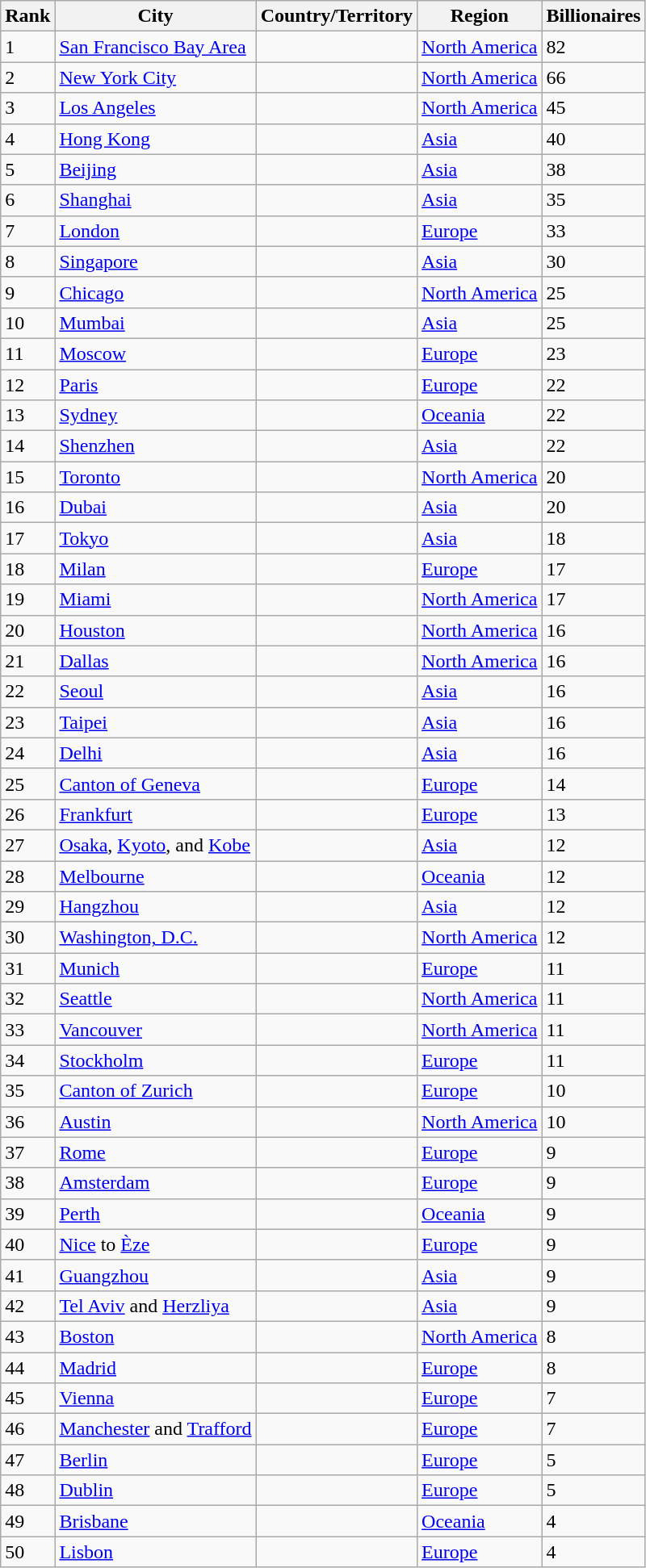<table class="wikitable">
<tr>
<th>Rank</th>
<th>City</th>
<th>Country/Territory</th>
<th>Region</th>
<th>Billionaires</th>
</tr>
<tr>
<td>1</td>
<td><a href='#'>San Francisco Bay Area</a></td>
<td></td>
<td><a href='#'>North America</a></td>
<td>82</td>
</tr>
<tr>
<td>2</td>
<td><a href='#'>New York City</a></td>
<td></td>
<td><a href='#'>North America</a></td>
<td>66</td>
</tr>
<tr>
<td>3</td>
<td><a href='#'>Los Angeles</a></td>
<td></td>
<td><a href='#'>North America</a></td>
<td>45</td>
</tr>
<tr>
<td>4</td>
<td><a href='#'>Hong Kong</a></td>
<td></td>
<td><a href='#'>Asia</a></td>
<td>40</td>
</tr>
<tr>
<td>5</td>
<td><a href='#'>Beijing</a></td>
<td></td>
<td><a href='#'>Asia</a></td>
<td>38</td>
</tr>
<tr>
<td>6</td>
<td><a href='#'>Shanghai</a></td>
<td></td>
<td><a href='#'>Asia</a></td>
<td>35</td>
</tr>
<tr>
<td>7</td>
<td><a href='#'>London</a></td>
<td></td>
<td><a href='#'>Europe</a></td>
<td>33</td>
</tr>
<tr>
<td>8</td>
<td><a href='#'>Singapore</a></td>
<td></td>
<td><a href='#'>Asia</a></td>
<td>30</td>
</tr>
<tr>
<td>9</td>
<td><a href='#'>Chicago</a></td>
<td></td>
<td><a href='#'>North America</a></td>
<td>25</td>
</tr>
<tr>
<td>10</td>
<td><a href='#'>Mumbai</a></td>
<td></td>
<td><a href='#'>Asia</a></td>
<td>25</td>
</tr>
<tr>
<td>11</td>
<td><a href='#'>Moscow</a></td>
<td></td>
<td><a href='#'>Europe</a></td>
<td>23</td>
</tr>
<tr>
<td>12</td>
<td><a href='#'>Paris</a></td>
<td></td>
<td><a href='#'>Europe</a></td>
<td>22</td>
</tr>
<tr>
<td>13</td>
<td><a href='#'>Sydney</a></td>
<td></td>
<td><a href='#'>Oceania</a></td>
<td>22</td>
</tr>
<tr>
<td>14</td>
<td><a href='#'>Shenzhen</a></td>
<td></td>
<td><a href='#'>Asia</a></td>
<td>22</td>
</tr>
<tr>
<td>15</td>
<td><a href='#'>Toronto</a></td>
<td></td>
<td><a href='#'>North America</a></td>
<td>20</td>
</tr>
<tr>
<td>16</td>
<td><a href='#'>Dubai</a></td>
<td></td>
<td><a href='#'>Asia</a></td>
<td>20</td>
</tr>
<tr>
<td>17</td>
<td><a href='#'>Tokyo</a></td>
<td></td>
<td><a href='#'>Asia</a></td>
<td>18</td>
</tr>
<tr>
<td>18</td>
<td><a href='#'>Milan</a></td>
<td></td>
<td><a href='#'>Europe</a></td>
<td>17</td>
</tr>
<tr>
<td>19</td>
<td><a href='#'>Miami</a></td>
<td></td>
<td><a href='#'>North America</a></td>
<td>17</td>
</tr>
<tr>
<td>20</td>
<td><a href='#'>Houston</a></td>
<td></td>
<td><a href='#'>North America</a></td>
<td>16</td>
</tr>
<tr>
<td>21</td>
<td><a href='#'>Dallas</a></td>
<td></td>
<td><a href='#'>North America</a></td>
<td>16</td>
</tr>
<tr>
<td>22</td>
<td><a href='#'>Seoul</a></td>
<td></td>
<td><a href='#'>Asia</a></td>
<td>16</td>
</tr>
<tr>
<td>23</td>
<td><a href='#'>Taipei</a></td>
<td></td>
<td><a href='#'>Asia</a></td>
<td>16</td>
</tr>
<tr>
<td>24</td>
<td><a href='#'>Delhi</a></td>
<td></td>
<td><a href='#'>Asia</a></td>
<td>16</td>
</tr>
<tr>
<td>25</td>
<td><a href='#'>Canton of Geneva</a></td>
<td></td>
<td><a href='#'>Europe</a></td>
<td>14</td>
</tr>
<tr>
<td>26</td>
<td><a href='#'>Frankfurt</a></td>
<td></td>
<td><a href='#'>Europe</a></td>
<td>13</td>
</tr>
<tr>
<td>27</td>
<td><a href='#'>Osaka</a>, <a href='#'>Kyoto</a>, and <a href='#'>Kobe</a></td>
<td></td>
<td><a href='#'>Asia</a></td>
<td>12</td>
</tr>
<tr>
<td>28</td>
<td><a href='#'>Melbourne</a></td>
<td></td>
<td><a href='#'>Oceania</a></td>
<td>12</td>
</tr>
<tr>
<td>29</td>
<td><a href='#'>Hangzhou</a></td>
<td></td>
<td><a href='#'>Asia</a></td>
<td>12</td>
</tr>
<tr>
<td>30</td>
<td><a href='#'>Washington, D.C.</a></td>
<td></td>
<td><a href='#'>North America</a></td>
<td>12</td>
</tr>
<tr>
<td>31</td>
<td><a href='#'>Munich</a></td>
<td></td>
<td><a href='#'>Europe</a></td>
<td>11</td>
</tr>
<tr>
<td>32</td>
<td><a href='#'>Seattle</a></td>
<td></td>
<td><a href='#'>North America</a></td>
<td>11</td>
</tr>
<tr>
<td>33</td>
<td><a href='#'>Vancouver</a></td>
<td></td>
<td><a href='#'>North America</a></td>
<td>11</td>
</tr>
<tr>
<td>34</td>
<td><a href='#'>Stockholm</a></td>
<td></td>
<td><a href='#'>Europe</a></td>
<td>11</td>
</tr>
<tr>
<td>35</td>
<td><a href='#'>Canton of Zurich</a></td>
<td></td>
<td><a href='#'>Europe</a></td>
<td>10</td>
</tr>
<tr>
<td>36</td>
<td><a href='#'>Austin</a></td>
<td></td>
<td><a href='#'>North America</a></td>
<td>10</td>
</tr>
<tr>
<td>37</td>
<td><a href='#'>Rome</a></td>
<td></td>
<td><a href='#'>Europe</a></td>
<td>9</td>
</tr>
<tr>
<td>38</td>
<td><a href='#'>Amsterdam</a></td>
<td></td>
<td><a href='#'>Europe</a></td>
<td>9</td>
</tr>
<tr>
<td>39</td>
<td><a href='#'>Perth</a></td>
<td></td>
<td><a href='#'>Oceania</a></td>
<td>9</td>
</tr>
<tr>
<td>40</td>
<td><a href='#'>Nice</a> to <a href='#'>Èze</a></td>
<td></td>
<td><a href='#'>Europe</a></td>
<td>9</td>
</tr>
<tr>
<td>41</td>
<td><a href='#'>Guangzhou</a></td>
<td></td>
<td><a href='#'>Asia</a></td>
<td>9</td>
</tr>
<tr>
<td>42</td>
<td><a href='#'>Tel Aviv</a> and <a href='#'>Herzliya</a></td>
<td></td>
<td><a href='#'>Asia</a></td>
<td>9</td>
</tr>
<tr>
<td>43</td>
<td><a href='#'>Boston</a></td>
<td></td>
<td><a href='#'>North America</a></td>
<td>8</td>
</tr>
<tr>
<td>44</td>
<td><a href='#'>Madrid</a></td>
<td></td>
<td><a href='#'>Europe</a></td>
<td>8</td>
</tr>
<tr>
<td>45</td>
<td><a href='#'>Vienna</a></td>
<td></td>
<td><a href='#'>Europe</a></td>
<td>7</td>
</tr>
<tr>
<td>46</td>
<td><a href='#'>Manchester</a> and <a href='#'>Trafford</a></td>
<td></td>
<td><a href='#'>Europe</a></td>
<td>7</td>
</tr>
<tr>
<td>47</td>
<td><a href='#'>Berlin</a></td>
<td></td>
<td><a href='#'>Europe</a></td>
<td>5</td>
</tr>
<tr>
<td>48</td>
<td><a href='#'>Dublin</a></td>
<td></td>
<td><a href='#'>Europe</a></td>
<td>5</td>
</tr>
<tr>
<td>49</td>
<td><a href='#'>Brisbane</a></td>
<td></td>
<td><a href='#'>Oceania</a></td>
<td>4</td>
</tr>
<tr>
<td>50</td>
<td><a href='#'>Lisbon</a></td>
<td></td>
<td><a href='#'>Europe</a></td>
<td>4</td>
</tr>
</table>
